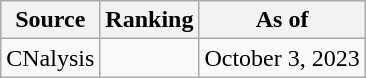<table class="wikitable" style="text-align:center">
<tr>
<th>Source</th>
<th>Ranking</th>
<th>As of</th>
</tr>
<tr>
<td align=left>CNalysis</td>
<td></td>
<td>October 3, 2023</td>
</tr>
</table>
